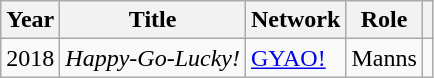<table class="wikitable plainrowheaders">
<tr>
<th scope="col">Year</th>
<th scope="col">Title</th>
<th scope="col">Network</th>
<th scope="col">Role</th>
<th scope="col" class="unsortable"></th>
</tr>
<tr>
<td>2018</td>
<td><em>Happy-Go-Lucky!</em></td>
<td><a href='#'>GYAO!</a></td>
<td>Manns</td>
<td></td>
</tr>
</table>
